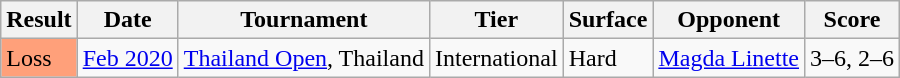<table class="sortable wikitable">
<tr>
<th>Result</th>
<th>Date</th>
<th>Tournament</th>
<th>Tier</th>
<th>Surface</th>
<th>Opponent</th>
<th class="unsortable">Score</th>
</tr>
<tr>
<td style="background:#ffa07a;">Loss</td>
<td><a href='#'>Feb 2020</a></td>
<td><a href='#'>Thailand Open</a>, Thailand</td>
<td>International</td>
<td>Hard</td>
<td> <a href='#'>Magda Linette</a></td>
<td>3–6, 2–6</td>
</tr>
</table>
